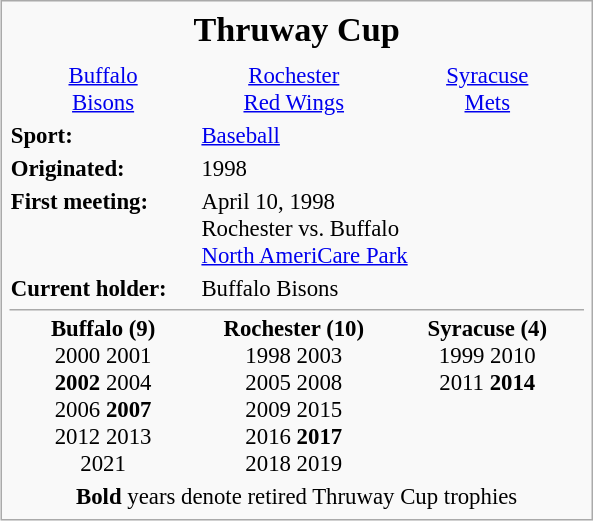<table class="infobox" style="width: 26em; font-size: 95%;">
<tr>
<td colspan="3" style="text-align: center; font-size: 150%;"><strong>Thruway Cup</strong></td>
</tr>
<tr>
<td style="text-align: center;" colspan="3"></td>
</tr>
<tr>
<td style="text-align:center;"><a href='#'>Buffalo<br>Bisons</a></td>
<td style="text-align:center;"><a href='#'>Rochester<br>Red Wings</a></td>
<td style="text-align:center;"><a href='#'>Syracuse<br>Mets</a></td>
</tr>
<tr>
<td><strong>Sport:</strong></td>
<td colspan="2"><a href='#'>Baseball</a></td>
</tr>
<tr>
<td><strong>Originated:</strong></td>
<td colspan="2">1998</td>
</tr>
<tr>
<td><strong>First meeting:</strong></td>
<td colspan="2">April 10, 1998<br>Rochester vs. Buffalo<br><a href='#'>North AmeriCare Park</a></td>
</tr>
<tr>
<td><strong>Current holder:</strong></td>
<td colspan="2">Buffalo Bisons</td>
</tr>
<tr>
<td colspan="3" style="border-bottom: 1px solid #aaa;"></td>
</tr>
<tr>
<td valign="top" style="text-align:center;" width="33%"><strong>Buffalo (9)</strong><br>2000 2001<br><strong>2002</strong> 2004<br>2006 <strong>2007</strong><br>2012 2013 <br>2021</td>
<td valign="top" style="text-align:center;" width="33%"><strong>Rochester (10)</strong><br>1998 2003<br>2005 2008<br>2009 2015<br>2016 <strong>2017</strong><br>2018 2019</td>
<td valign="top" style="text-align:center;" width="34%"><strong>Syracuse (4)</strong><br>1999 2010<br>2011 <strong>2014</strong></td>
</tr>
<tr>
<td colspan="3" style="text-align:center;"><strong>Bold</strong> years denote retired Thruway Cup trophies</td>
</tr>
</table>
